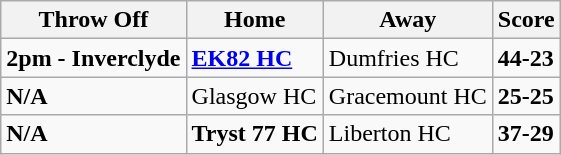<table class="wikitable">
<tr>
<th><strong>Throw Off</strong></th>
<th><strong>Home</strong></th>
<th><strong>Away</strong></th>
<th><strong>Score</strong></th>
</tr>
<tr>
<td><strong>2pm - Inverclyde</strong></td>
<td><strong><a href='#'>EK82 HC</a></strong></td>
<td>Dumfries HC</td>
<td><strong>44-23</strong></td>
</tr>
<tr>
<td><strong>N/A</strong></td>
<td>Glasgow HC</td>
<td>Gracemount HC</td>
<td><strong>25-25</strong></td>
</tr>
<tr>
<td><strong>N/A</strong></td>
<td><strong>Tryst 77 HC</strong></td>
<td>Liberton HC</td>
<td><strong>37-29</strong></td>
</tr>
</table>
